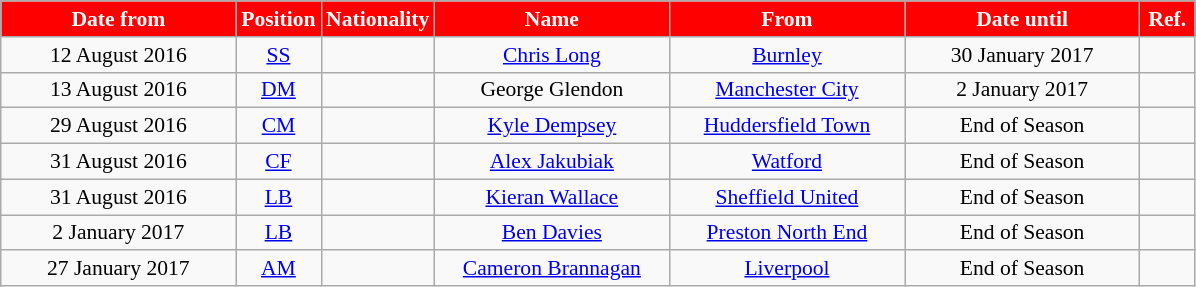<table class="wikitable"  style="text-align:center; font-size:90%; ">
<tr>
<th style="background:#FF0000; color:#FFFFFF; width:150px;">Date from</th>
<th style="background:#FF0000; color:#FFFFFF; width:50px;">Position</th>
<th style="background:#FF0000; color:#FFFFFF; width:50px;">Nationality</th>
<th style="background:#FF0000; color:#FFFFFF; width:150px;">Name</th>
<th style="background:#FF0000; color:#FFFFFF; width:150px;">From</th>
<th style="background:#FF0000; color:#FFFFFF; width:150px;">Date until</th>
<th style="background:#FF0000; color:#FFFFFF; width:30px;">Ref.</th>
</tr>
<tr>
<td>12 August 2016</td>
<td><a href='#'>SS</a></td>
<td></td>
<td><a href='#'>Chris Long</a></td>
<td><a href='#'>Burnley</a></td>
<td>30 January 2017 </td>
<td></td>
</tr>
<tr>
<td>13 August 2016</td>
<td><a href='#'>DM</a></td>
<td></td>
<td>George Glendon</td>
<td><a href='#'>Manchester City</a></td>
<td>2 January 2017</td>
<td></td>
</tr>
<tr>
<td>29 August 2016</td>
<td><a href='#'>CM</a></td>
<td></td>
<td><a href='#'>Kyle Dempsey</a></td>
<td><a href='#'>Huddersfield Town</a></td>
<td>End of Season</td>
<td></td>
</tr>
<tr>
<td>31 August 2016</td>
<td><a href='#'>CF</a></td>
<td></td>
<td><a href='#'>Alex Jakubiak</a></td>
<td><a href='#'>Watford</a></td>
<td>End of Season</td>
<td></td>
</tr>
<tr>
<td>31 August 2016</td>
<td><a href='#'>LB</a></td>
<td></td>
<td><a href='#'>Kieran Wallace</a></td>
<td><a href='#'>Sheffield United</a></td>
<td>End of Season</td>
<td></td>
</tr>
<tr>
<td>2 January 2017</td>
<td><a href='#'>LB</a></td>
<td></td>
<td><a href='#'>Ben Davies</a></td>
<td><a href='#'>Preston North End</a></td>
<td>End of Season</td>
<td></td>
</tr>
<tr>
<td>27 January 2017</td>
<td><a href='#'>AM</a></td>
<td></td>
<td><a href='#'>Cameron Brannagan</a></td>
<td><a href='#'>Liverpool</a></td>
<td>End of Season</td>
<td></td>
</tr>
</table>
